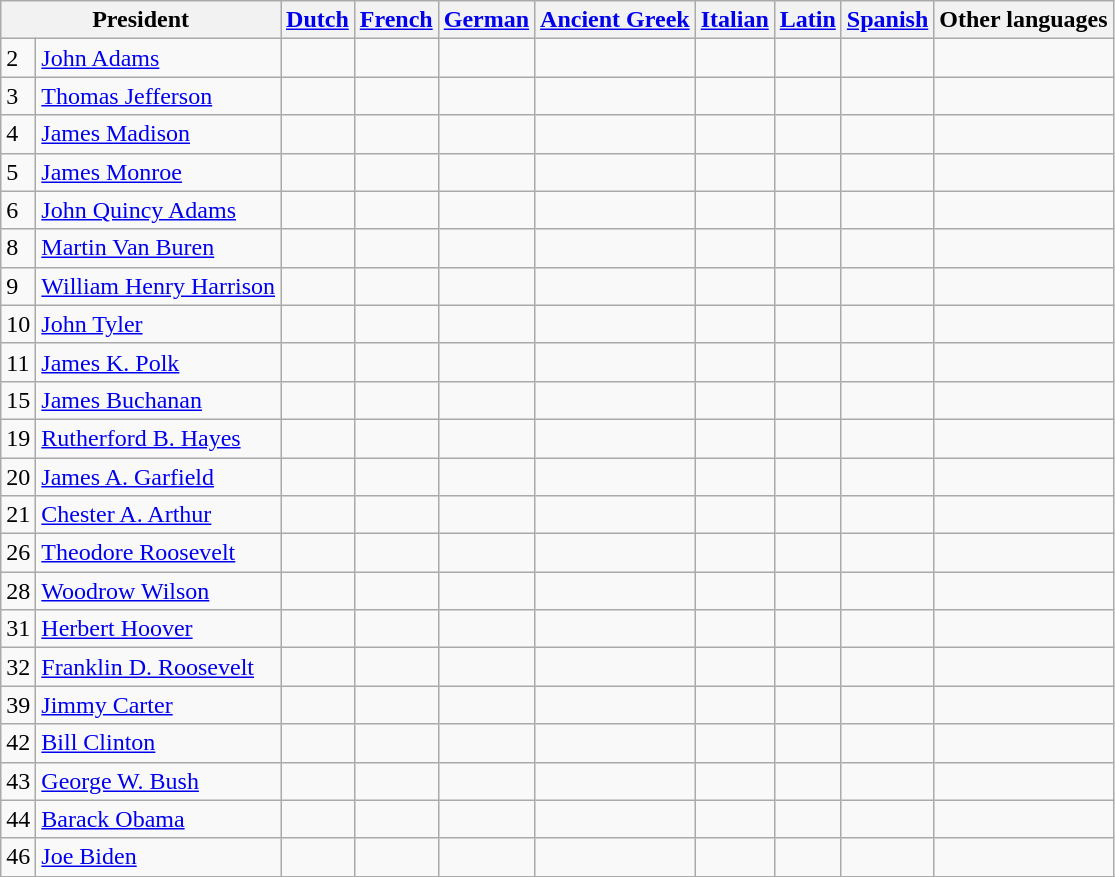<table class="wikitable sortable">
<tr>
<th colspan=2>President</th>
<th><a href='#'>Dutch</a></th>
<th><a href='#'>French</a></th>
<th><a href='#'>German</a></th>
<th><a href='#'>Ancient Greek</a></th>
<th><a href='#'>Italian</a></th>
<th><a href='#'>Latin</a></th>
<th><a href='#'>Spanish</a></th>
<th>Other languages</th>
</tr>
<tr>
<td>2</td>
<td><a href='#'>John Adams</a></td>
<td></td>
<td></td>
<td></td>
<td></td>
<td></td>
<td></td>
<td></td>
<td></td>
</tr>
<tr>
<td>3</td>
<td><a href='#'>Thomas Jefferson</a></td>
<td></td>
<td></td>
<td></td>
<td></td>
<td></td>
<td></td>
<td></td>
<td></td>
</tr>
<tr>
<td>4</td>
<td><a href='#'>James Madison</a></td>
<td></td>
<td></td>
<td></td>
<td></td>
<td></td>
<td></td>
<td></td>
<td></td>
</tr>
<tr>
<td>5</td>
<td><a href='#'>James Monroe</a></td>
<td></td>
<td></td>
<td></td>
<td></td>
<td></td>
<td></td>
<td></td>
<td></td>
</tr>
<tr>
<td>6</td>
<td><a href='#'>John Quincy Adams</a></td>
<td></td>
<td></td>
<td></td>
<td></td>
<td></td>
<td></td>
<td></td>
<td></td>
</tr>
<tr>
<td>8</td>
<td><a href='#'>Martin Van Buren</a></td>
<td></td>
<td></td>
<td></td>
<td></td>
<td></td>
<td></td>
<td></td>
<td></td>
</tr>
<tr>
<td>9</td>
<td><a href='#'>William Henry Harrison</a></td>
<td></td>
<td></td>
<td></td>
<td></td>
<td></td>
<td></td>
<td></td>
<td></td>
</tr>
<tr>
<td>10</td>
<td><a href='#'>John Tyler</a></td>
<td></td>
<td></td>
<td></td>
<td></td>
<td></td>
<td></td>
<td></td>
<td></td>
</tr>
<tr>
<td>11</td>
<td><a href='#'>James K. Polk</a></td>
<td></td>
<td></td>
<td></td>
<td></td>
<td></td>
<td></td>
<td></td>
<td></td>
</tr>
<tr>
<td>15</td>
<td><a href='#'>James Buchanan</a></td>
<td></td>
<td></td>
<td></td>
<td></td>
<td></td>
<td></td>
<td></td>
<td></td>
</tr>
<tr>
<td>19</td>
<td><a href='#'>Rutherford B. Hayes</a></td>
<td></td>
<td></td>
<td></td>
<td></td>
<td></td>
<td></td>
<td></td>
<td></td>
</tr>
<tr>
<td>20</td>
<td><a href='#'>James A. Garfield</a></td>
<td></td>
<td></td>
<td></td>
<td></td>
<td></td>
<td></td>
<td></td>
<td></td>
</tr>
<tr>
<td>21</td>
<td><a href='#'>Chester A. Arthur</a></td>
<td></td>
<td></td>
<td></td>
<td></td>
<td></td>
<td></td>
<td></td>
<td></td>
</tr>
<tr>
<td>26</td>
<td><a href='#'>Theodore Roosevelt</a></td>
<td></td>
<td></td>
<td></td>
<td></td>
<td></td>
<td></td>
<td></td>
<td></td>
</tr>
<tr>
<td>28</td>
<td><a href='#'>Woodrow Wilson</a></td>
<td></td>
<td></td>
<td></td>
<td></td>
<td></td>
<td></td>
<td></td>
<td></td>
</tr>
<tr>
<td>31</td>
<td><a href='#'>Herbert Hoover</a></td>
<td></td>
<td></td>
<td></td>
<td></td>
<td></td>
<td></td>
<td></td>
<td></td>
</tr>
<tr>
<td>32</td>
<td><a href='#'>Franklin D. Roosevelt</a></td>
<td></td>
<td></td>
<td></td>
<td></td>
<td></td>
<td></td>
<td></td>
<td></td>
</tr>
<tr>
<td>39</td>
<td><a href='#'>Jimmy Carter</a></td>
<td></td>
<td></td>
<td></td>
<td></td>
<td></td>
<td></td>
<td></td>
<td></td>
</tr>
<tr>
<td>42</td>
<td><a href='#'>Bill Clinton</a></td>
<td></td>
<td></td>
<td></td>
<td></td>
<td></td>
<td></td>
<td></td>
<td></td>
</tr>
<tr>
<td>43</td>
<td><a href='#'>George W. Bush</a></td>
<td></td>
<td></td>
<td></td>
<td></td>
<td></td>
<td></td>
<td></td>
<td></td>
</tr>
<tr>
<td>44</td>
<td><a href='#'>Barack Obama</a></td>
<td></td>
<td></td>
<td></td>
<td></td>
<td></td>
<td></td>
<td></td>
<td></td>
</tr>
<tr>
<td>46</td>
<td><a href='#'>Joe Biden</a></td>
<td></td>
<td></td>
<td></td>
<td></td>
<td></td>
<td></td>
<td></td>
<td></td>
</tr>
<tr>
</tr>
</table>
